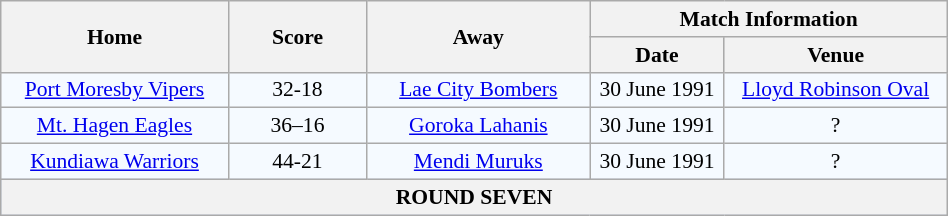<table class="wikitable" width="50%" style="border-collapse:collapse; font-size:90%; text-align:center;">
<tr>
<th rowspan="2" width="10%">Home</th>
<th rowspan="2" width="6%">Score</th>
<th rowspan="2" width="10%">Away</th>
<th colspan="2">Match Information</th>
</tr>
<tr bgcolor="#CCCCCC">
<th width="6%">Date</th>
<th width="10%">Venue</th>
</tr>
<tr bgcolor="#F5FAFF">
<td> <a href='#'>Port Moresby Vipers</a></td>
<td>32-18</td>
<td> <a href='#'>Lae City Bombers</a></td>
<td>30 June 1991</td>
<td><a href='#'>Lloyd Robinson Oval</a></td>
</tr>
<tr bgcolor="#F5FAFF">
<td><a href='#'>Mt. Hagen Eagles</a></td>
<td>36–16</td>
<td><a href='#'>Goroka Lahanis</a></td>
<td>30 June 1991</td>
<td>?</td>
</tr>
<tr bgcolor="#F5FAFF">
<td><a href='#'>Kundiawa Warriors</a></td>
<td>44-21</td>
<td><a href='#'>Mendi Muruks</a></td>
<td>30 June 1991</td>
<td>?</td>
</tr>
<tr bgcolor="#C1D8FF">
<th colspan="5"><strong>ROUND SEVEN</strong> </th>
</tr>
</table>
